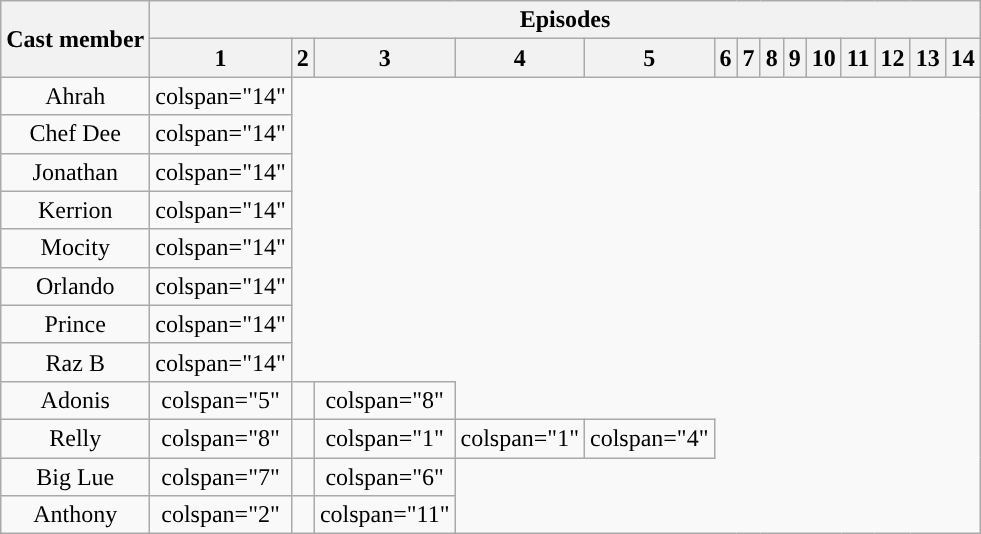<table class="wikitable plainrowheaders" style="text-align:center;">
<tr>
<th scope="col" rowspan="2">Cast member</th>
<th scope="col" colspan="14">Episodes</th>
</tr>
<tr>
<th scope="col">1</th>
<th scope="col">2</th>
<th scope="col">3</th>
<th scope="col">4</th>
<th scope="col">5</th>
<th scope="col">6</th>
<th scope="col">7</th>
<th scope="col">8</th>
<th scope="col">9</th>
<th scope="col">10</th>
<th scope="col">11</th>
<th scope=“col”>12</th>
<th scope=“col”>13</th>
<th scope=“col”>14</th>
</tr>
<tr>
<td scope="row">Ahrah</td>
<td>colspan="14" </td>
</tr>
<tr>
<td scope="row">Chef Dee</td>
<td>colspan="14" </td>
</tr>
<tr>
<td scope="row">Jonathan</td>
<td>colspan="14" </td>
</tr>
<tr>
<td scope="row">Kerrion</td>
<td>colspan="14" </td>
</tr>
<tr>
<td scope="row">Mocity</td>
<td>colspan="14" </td>
</tr>
<tr>
<td scope="row">Orlando</td>
<td>colspan="14" </td>
</tr>
<tr>
<td scope="row">Prince</td>
<td>colspan="14" </td>
</tr>
<tr>
<td scope="row">Raz B</td>
<td>colspan="14" </td>
</tr>
<tr>
<td scope="row">Adonis</td>
<td>colspan="5" </td>
<td></td>
<td>colspan="8" </td>
</tr>
<tr>
<td scope="row">Relly</td>
<td>colspan="8" </td>
<td></td>
<td>colspan="1" </td>
<td>colspan="1" </td>
<td>colspan="4" </td>
</tr>
<tr>
<td scope="row">Big Lue</td>
<td>colspan="7" </td>
<td></td>
<td>colspan="6" </td>
</tr>
<tr>
<td scope="row">Anthony</td>
<td>colspan="2" </td>
<td></td>
<td>colspan="11" </td>
</tr>
</table>
